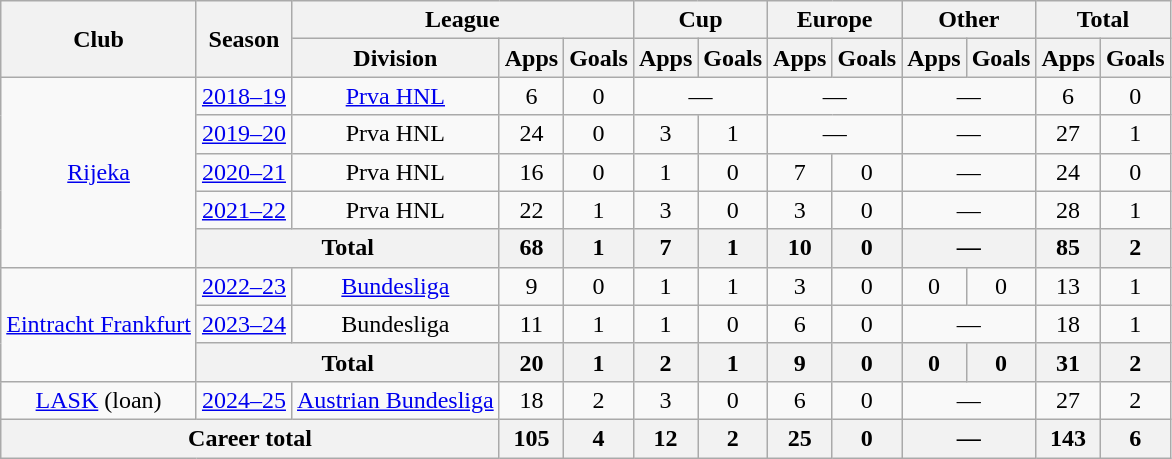<table class="wikitable" style="text-align: center;">
<tr>
<th rowspan="2">Club</th>
<th rowspan="2">Season</th>
<th colspan="3">League</th>
<th colspan="2">Cup</th>
<th colspan="2">Europe</th>
<th colspan="2">Other</th>
<th colspan="2">Total</th>
</tr>
<tr>
<th>Division</th>
<th>Apps</th>
<th>Goals</th>
<th>Apps</th>
<th>Goals</th>
<th>Apps</th>
<th>Goals</th>
<th>Apps</th>
<th>Goals</th>
<th>Apps</th>
<th>Goals</th>
</tr>
<tr>
<td rowspan="5"><a href='#'>Rijeka</a></td>
<td><a href='#'>2018–19</a></td>
<td><a href='#'>Prva HNL</a></td>
<td>6</td>
<td>0</td>
<td colspan="2">—</td>
<td colspan="2">—</td>
<td colspan="2">—</td>
<td>6</td>
<td>0</td>
</tr>
<tr>
<td><a href='#'>2019–20</a></td>
<td>Prva HNL</td>
<td>24</td>
<td>0</td>
<td>3</td>
<td>1</td>
<td colspan="2">—</td>
<td colspan="2">—</td>
<td>27</td>
<td>1</td>
</tr>
<tr>
<td><a href='#'>2020–21</a></td>
<td>Prva HNL</td>
<td>16</td>
<td>0</td>
<td>1</td>
<td>0</td>
<td>7</td>
<td>0</td>
<td colspan="2">—</td>
<td>24</td>
<td>0</td>
</tr>
<tr>
<td><a href='#'>2021–22</a></td>
<td>Prva HNL</td>
<td>22</td>
<td>1</td>
<td>3</td>
<td>0</td>
<td>3</td>
<td>0</td>
<td colspan="2">—</td>
<td>28</td>
<td>1</td>
</tr>
<tr>
<th colspan="2">Total</th>
<th>68</th>
<th>1</th>
<th>7</th>
<th>1</th>
<th>10</th>
<th>0</th>
<th colspan="2">—</th>
<th>85</th>
<th>2</th>
</tr>
<tr>
<td rowspan="3"><a href='#'>Eintracht Frankfurt</a></td>
<td><a href='#'>2022–23</a></td>
<td><a href='#'>Bundesliga</a></td>
<td>9</td>
<td>0</td>
<td>1</td>
<td>1</td>
<td>3</td>
<td>0</td>
<td>0</td>
<td>0</td>
<td>13</td>
<td>1</td>
</tr>
<tr>
<td><a href='#'>2023–24</a></td>
<td>Bundesliga</td>
<td>11</td>
<td>1</td>
<td>1</td>
<td>0</td>
<td>6</td>
<td>0</td>
<td colspan="2">—</td>
<td>18</td>
<td>1</td>
</tr>
<tr>
<th colspan="2">Total</th>
<th>20</th>
<th>1</th>
<th>2</th>
<th>1</th>
<th>9</th>
<th>0</th>
<th>0</th>
<th>0</th>
<th>31</th>
<th>2</th>
</tr>
<tr>
<td><a href='#'>LASK</a> (loan)</td>
<td><a href='#'>2024–25</a></td>
<td><a href='#'>Austrian Bundesliga</a></td>
<td>18</td>
<td>2</td>
<td>3</td>
<td>0</td>
<td>6</td>
<td>0</td>
<td colspan="2">—</td>
<td>27</td>
<td>2</td>
</tr>
<tr>
<th colspan="3">Career total</th>
<th>105</th>
<th>4</th>
<th>12</th>
<th>2</th>
<th>25</th>
<th>0</th>
<th colspan="2">—</th>
<th>143</th>
<th>6</th>
</tr>
</table>
